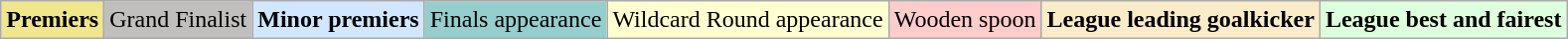<table class="wikitable">
<tr>
<td style=background:#F0E68C><strong>Premiers</strong></td>
<td style=background:#C0BFBD>Grand Finalist</td>
<td style=background:#D0E7FF><strong>Minor premiers</strong></td>
<td style=background:#96CDCD>Finals appearance</td>
<td style=background:#FFFFD1>Wildcard Round appearance</td>
<td style=background:#FFCCCC>Wooden spoon</td>
<td style=background:#FAECC8><strong>League leading goalkicker</strong></td>
<td style=background:#DDFFDD><strong>League best and fairest</strong></td>
</tr>
</table>
